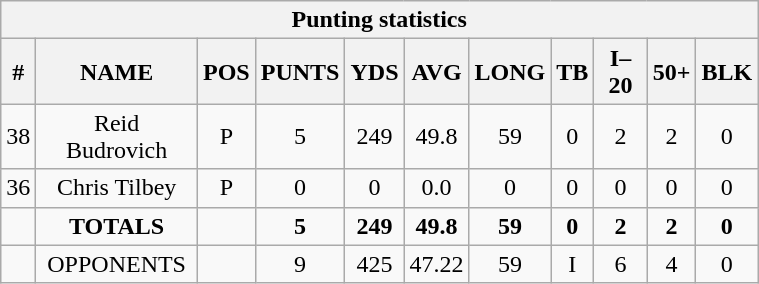<table style="width:40%; text-align:center;" class="wikitable collapsible collapsed">
<tr>
<th colspan="12">Punting statistics</th>
</tr>
<tr>
<th>#</th>
<th>NAME</th>
<th>POS</th>
<th>PUNTS</th>
<th>YDS</th>
<th>AVG</th>
<th>LONG</th>
<th>TB</th>
<th>I–20</th>
<th>50+</th>
<th>BLK</th>
</tr>
<tr>
<td>38</td>
<td>Reid Budrovich</td>
<td>P</td>
<td>5</td>
<td>249</td>
<td>49.8</td>
<td>59</td>
<td>0</td>
<td>2</td>
<td>2</td>
<td>0</td>
</tr>
<tr>
<td>36</td>
<td>Chris Tilbey</td>
<td>P</td>
<td>0</td>
<td>0</td>
<td>0.0</td>
<td>0</td>
<td>0</td>
<td>0</td>
<td>0</td>
<td>0</td>
</tr>
<tr>
<td></td>
<td><strong>TOTALS</strong></td>
<td></td>
<td><strong>5</strong></td>
<td><strong>249</strong></td>
<td><strong>49.8</strong></td>
<td><strong>59</strong></td>
<td><strong>0</strong></td>
<td><strong>2</strong></td>
<td><strong>2</strong></td>
<td><strong>0</strong></td>
</tr>
<tr>
<td></td>
<td>OPPONENTS</td>
<td></td>
<td>9</td>
<td>425</td>
<td>47.22</td>
<td>59</td>
<td>I</td>
<td>6</td>
<td>4</td>
<td>0</td>
</tr>
</table>
